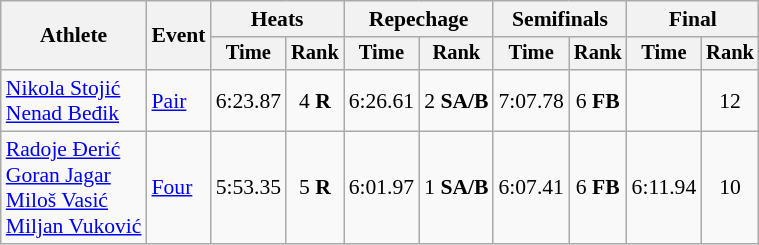<table class="wikitable" style="font-size:90%">
<tr>
<th rowspan="2">Athlete</th>
<th rowspan="2">Event</th>
<th colspan="2">Heats</th>
<th colspan="2">Repechage</th>
<th colspan="2">Semifinals</th>
<th colspan="2">Final</th>
</tr>
<tr style="font-size:95%">
<th>Time</th>
<th>Rank</th>
<th>Time</th>
<th>Rank</th>
<th>Time</th>
<th>Rank</th>
<th>Time</th>
<th>Rank</th>
</tr>
<tr align=center>
<td align=left><a href='#'>Nikola Stojić</a><br><a href='#'>Nenad Beđik</a></td>
<td align=left><a href='#'>Pair</a></td>
<td>6:23.87</td>
<td>4 <strong>R</strong></td>
<td>6:26.61</td>
<td>2 <strong>SA/B</strong></td>
<td>7:07.78</td>
<td>6 <strong>FB</strong></td>
<td></td>
<td>12</td>
</tr>
<tr align=center>
<td align=left><a href='#'>Radoje Đerić</a><br><a href='#'>Goran Jagar</a><br><a href='#'>Miloš Vasić</a><br><a href='#'>Miljan Vuković</a></td>
<td align=left><a href='#'>Four</a></td>
<td>5:53.35</td>
<td>5 <strong>R</strong></td>
<td>6:01.97</td>
<td>1 <strong>SA/B</strong></td>
<td>6:07.41</td>
<td>6 <strong>FB</strong></td>
<td>6:11.94</td>
<td>10</td>
</tr>
</table>
